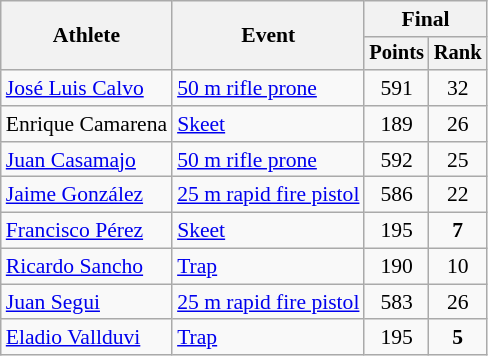<table class="wikitable" style="font-size:90%">
<tr>
<th rowspan="2">Athlete</th>
<th rowspan="2">Event</th>
<th colspan=2>Final</th>
</tr>
<tr style="font-size:95%">
<th>Points</th>
<th>Rank</th>
</tr>
<tr align=center>
<td align=left><a href='#'>José Luis Calvo</a></td>
<td align=left><a href='#'>50 m rifle prone</a></td>
<td>591</td>
<td>32</td>
</tr>
<tr align=center>
<td align=left>Enrique Camarena</td>
<td align=left><a href='#'>Skeet</a></td>
<td>189</td>
<td>26</td>
</tr>
<tr align=center>
<td align=left><a href='#'>Juan Casamajo</a></td>
<td align=left><a href='#'>50 m rifle prone</a></td>
<td>592</td>
<td>25</td>
</tr>
<tr align=center>
<td align=left><a href='#'>Jaime González</a></td>
<td align=left><a href='#'>25 m rapid fire pistol</a></td>
<td>586</td>
<td>22</td>
</tr>
<tr align=center>
<td align=left><a href='#'>Francisco Pérez</a></td>
<td align=left><a href='#'>Skeet</a></td>
<td>195</td>
<td><strong>7</strong></td>
</tr>
<tr align=center>
<td align=left><a href='#'>Ricardo Sancho</a></td>
<td align=left><a href='#'>Trap</a></td>
<td>190</td>
<td>10</td>
</tr>
<tr align=center>
<td align=left><a href='#'>Juan Segui</a></td>
<td align=left><a href='#'>25 m rapid fire pistol</a></td>
<td>583</td>
<td>26</td>
</tr>
<tr align=center>
<td align=left><a href='#'>Eladio Vallduvi</a></td>
<td align=left><a href='#'>Trap</a></td>
<td>195</td>
<td><strong>5</strong></td>
</tr>
</table>
